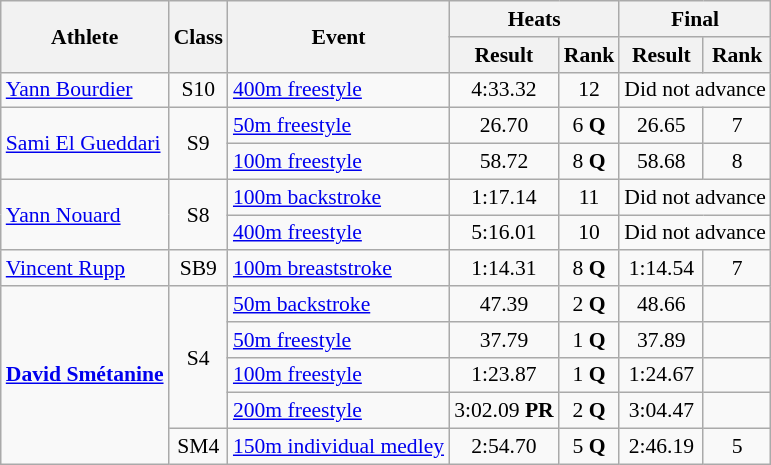<table class=wikitable style="font-size:90%">
<tr>
<th rowspan="2">Athlete</th>
<th rowspan="2">Class</th>
<th rowspan="2">Event</th>
<th colspan="2">Heats</th>
<th colspan="2">Final</th>
</tr>
<tr>
<th>Result</th>
<th>Rank</th>
<th>Result</th>
<th>Rank</th>
</tr>
<tr>
<td><a href='#'>Yann Bourdier</a></td>
<td style="text-align:center;">S10</td>
<td><a href='#'>400m freestyle</a></td>
<td style="text-align:center;">4:33.32</td>
<td style="text-align:center;">12</td>
<td style="text-align:center;" colspan="2">Did not advance</td>
</tr>
<tr>
<td rowspan="2"><a href='#'>Sami El Gueddari</a></td>
<td rowspan="2" style="text-align:center;">S9</td>
<td><a href='#'>50m freestyle</a></td>
<td style="text-align:center;">26.70</td>
<td style="text-align:center;">6 <strong>Q</strong></td>
<td style="text-align:center;">26.65</td>
<td style="text-align:center;">7</td>
</tr>
<tr>
<td><a href='#'>100m freestyle</a></td>
<td style="text-align:center;">58.72</td>
<td style="text-align:center;">8 <strong>Q</strong></td>
<td style="text-align:center;">58.68</td>
<td style="text-align:center;">8</td>
</tr>
<tr>
<td rowspan="2"><a href='#'>Yann Nouard</a></td>
<td rowspan="2" style="text-align:center;">S8</td>
<td><a href='#'>100m backstroke</a></td>
<td style="text-align:center;">1:17.14</td>
<td style="text-align:center;">11</td>
<td style="text-align:center;" colspan="2">Did not advance</td>
</tr>
<tr>
<td><a href='#'>400m freestyle</a></td>
<td style="text-align:center;">5:16.01</td>
<td style="text-align:center;">10</td>
<td style="text-align:center;" colspan="2">Did not advance</td>
</tr>
<tr>
<td><a href='#'>Vincent Rupp</a></td>
<td style="text-align:center;">SB9</td>
<td><a href='#'>100m breaststroke</a></td>
<td style="text-align:center;">1:14.31</td>
<td style="text-align:center;">8 <strong>Q</strong></td>
<td style="text-align:center;">1:14.54</td>
<td style="text-align:center;">7</td>
</tr>
<tr>
<td rowspan="5"><strong><a href='#'>David Smétanine</a></strong></td>
<td rowspan="4" style="text-align:center;">S4</td>
<td><a href='#'>50m backstroke</a></td>
<td style="text-align:center;">47.39</td>
<td style="text-align:center;">2 <strong>Q</strong></td>
<td style="text-align:center;">48.66</td>
<td style="text-align:center;"></td>
</tr>
<tr>
<td><a href='#'>50m freestyle</a></td>
<td style="text-align:center;">37.79</td>
<td style="text-align:center;">1 <strong>Q</strong></td>
<td style="text-align:center;">37.89</td>
<td style="text-align:center;"></td>
</tr>
<tr>
<td><a href='#'>100m freestyle</a></td>
<td style="text-align:center;">1:23.87</td>
<td style="text-align:center;">1 <strong>Q</strong></td>
<td style="text-align:center;">1:24.67</td>
<td style="text-align:center;"></td>
</tr>
<tr>
<td><a href='#'>200m freestyle</a></td>
<td style="text-align:center;">3:02.09 <strong>PR</strong></td>
<td style="text-align:center;">2 <strong>Q</strong></td>
<td style="text-align:center;">3:04.47</td>
<td style="text-align:center;"></td>
</tr>
<tr>
<td style="text-align:center;">SM4</td>
<td><a href='#'>150m individual medley</a></td>
<td style="text-align:center;">2:54.70</td>
<td style="text-align:center;">5 <strong>Q</strong></td>
<td style="text-align:center;">2:46.19</td>
<td style="text-align:center;">5</td>
</tr>
</table>
